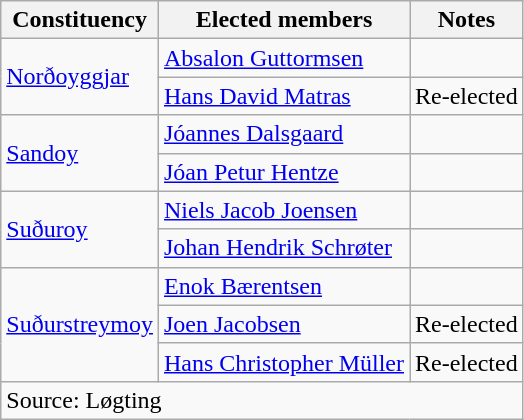<table class=wikitable>
<tr>
<th>Constituency</th>
<th>Elected members</th>
<th>Notes</th>
</tr>
<tr>
<td rowspan=2><a href='#'>Norðoyggjar</a></td>
<td><a href='#'>Absalon Guttormsen</a></td>
<td></td>
</tr>
<tr>
<td><a href='#'>Hans David Matras</a></td>
<td>Re-elected</td>
</tr>
<tr>
<td rowspan=2><a href='#'>Sandoy</a></td>
<td><a href='#'>Jóannes Dalsgaard</a></td>
<td></td>
</tr>
<tr>
<td><a href='#'>Jóan Petur Hentze</a></td>
<td></td>
</tr>
<tr>
<td rowspan=2><a href='#'>Suðuroy</a></td>
<td><a href='#'>Niels Jacob Joensen</a></td>
<td></td>
</tr>
<tr>
<td><a href='#'>Johan Hendrik Schrøter</a></td>
<td></td>
</tr>
<tr>
<td rowspan=3><a href='#'>Suðurstreymoy</a></td>
<td><a href='#'>Enok Bærentsen</a></td>
<td></td>
</tr>
<tr>
<td><a href='#'>Joen Jacobsen</a></td>
<td>Re-elected</td>
</tr>
<tr>
<td><a href='#'>Hans Christopher Müller</a></td>
<td>Re-elected</td>
</tr>
<tr>
<td colspan=3>Source: Løgting</td>
</tr>
</table>
